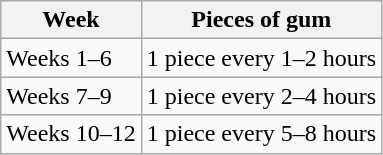<table class="wikitable">
<tr>
<th>Week</th>
<th>Pieces of gum</th>
</tr>
<tr>
<td>Weeks 1–6</td>
<td>1 piece every 1–2 hours</td>
</tr>
<tr>
<td>Weeks 7–9</td>
<td>1 piece every 2–4 hours</td>
</tr>
<tr>
<td>Weeks 10–12</td>
<td>1 piece every 5–8 hours</td>
</tr>
</table>
